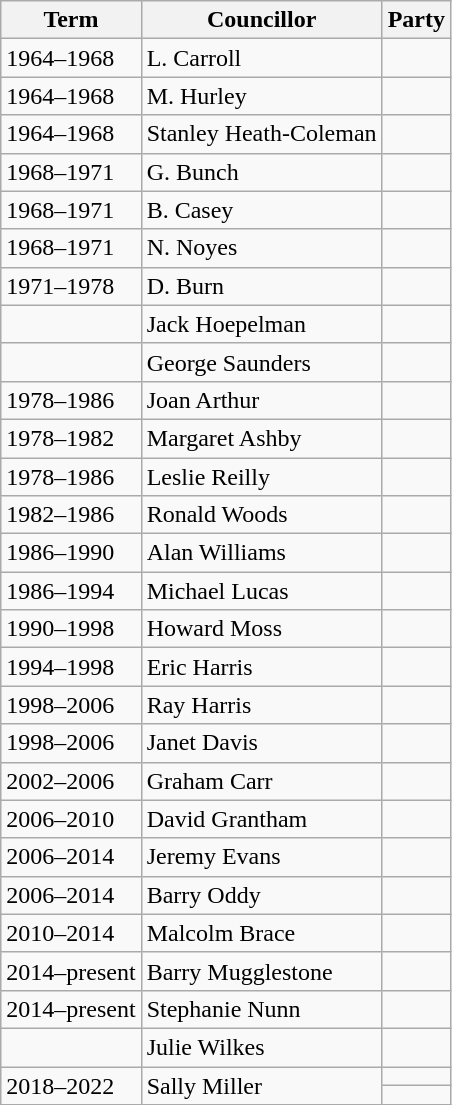<table class="wikitable">
<tr>
<th>Term</th>
<th>Councillor</th>
<th colspan=2>Party</th>
</tr>
<tr>
<td>1964–1968</td>
<td>L. Carroll</td>
<td></td>
</tr>
<tr>
<td>1964–1968</td>
<td>M. Hurley</td>
<td></td>
</tr>
<tr>
<td>1964–1968</td>
<td>Stanley Heath-Coleman</td>
<td></td>
</tr>
<tr>
<td>1968–1971</td>
<td>G. Bunch</td>
<td></td>
</tr>
<tr>
<td>1968–1971</td>
<td>B. Casey</td>
<td></td>
</tr>
<tr>
<td>1968–1971</td>
<td>N. Noyes</td>
<td></td>
</tr>
<tr>
<td>1971–1978</td>
<td>D. Burn</td>
<td></td>
</tr>
<tr>
<td></td>
<td>Jack Hoepelman</td>
<td></td>
</tr>
<tr>
<td></td>
<td>George Saunders</td>
<td></td>
</tr>
<tr>
<td>1978–1986</td>
<td>Joan Arthur</td>
<td></td>
</tr>
<tr>
<td>1978–1982</td>
<td>Margaret Ashby</td>
<td></td>
</tr>
<tr>
<td>1978–1986</td>
<td>Leslie Reilly</td>
<td></td>
</tr>
<tr>
<td>1982–1986</td>
<td>Ronald Woods</td>
<td></td>
</tr>
<tr>
<td>1986–1990</td>
<td>Alan Williams</td>
<td></td>
</tr>
<tr>
<td>1986–1994</td>
<td>Michael Lucas</td>
<td></td>
</tr>
<tr>
<td>1990–1998</td>
<td>Howard Moss</td>
<td></td>
</tr>
<tr>
<td>1994–1998</td>
<td>Eric Harris</td>
<td></td>
</tr>
<tr>
<td>1998–2006</td>
<td>Ray Harris</td>
<td></td>
</tr>
<tr>
<td>1998–2006</td>
<td>Janet Davis</td>
<td></td>
</tr>
<tr>
<td>2002–2006</td>
<td>Graham Carr</td>
<td></td>
</tr>
<tr>
<td>2006–2010</td>
<td>David Grantham</td>
<td></td>
</tr>
<tr>
<td>2006–2014</td>
<td>Jeremy Evans</td>
<td></td>
</tr>
<tr>
<td>2006–2014</td>
<td>Barry Oddy</td>
<td></td>
</tr>
<tr>
<td>2010–2014</td>
<td>Malcolm Brace</td>
<td></td>
</tr>
<tr>
<td>2014–present</td>
<td>Barry Mugglestone</td>
<td></td>
</tr>
<tr>
<td>2014–present</td>
<td>Stephanie Nunn</td>
<td></td>
</tr>
<tr>
<td></td>
<td>Julie Wilkes</td>
<td></td>
</tr>
<tr>
<td rowspan=2>2018–2022</td>
<td rowspan=2>Sally Miller</td>
<td></td>
</tr>
<tr>
<td></td>
</tr>
</table>
